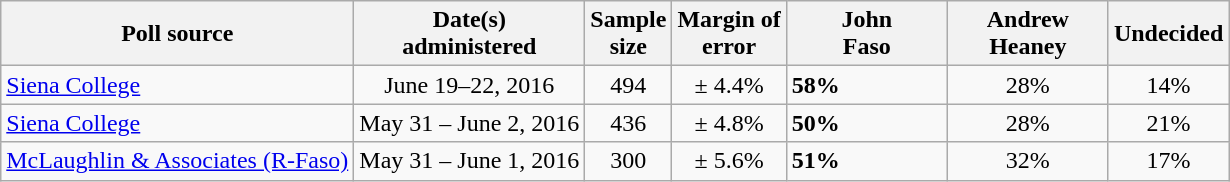<table class="wikitable">
<tr>
<th>Poll source</th>
<th>Date(s)<br>administered</th>
<th>Sample<br>size</th>
<th>Margin of<br>error</th>
<th style="width:100px;">John<br>Faso</th>
<th style="width:100px;">Andrew<br>Heaney</th>
<th>Undecided</th>
</tr>
<tr>
<td><a href='#'>Siena College</a></td>
<td align=center>June 19–22, 2016</td>
<td align=center>494</td>
<td align=center>± 4.4%</td>
<td><strong>58%</strong></td>
<td align=center>28%</td>
<td align=center>14%</td>
</tr>
<tr>
<td><a href='#'>Siena College</a></td>
<td align=center>May 31 – June 2, 2016</td>
<td align=center>436</td>
<td align=center>± 4.8%</td>
<td><strong>50%</strong></td>
<td align=center>28%</td>
<td align=center>21%</td>
</tr>
<tr>
<td><a href='#'>McLaughlin & Associates (R-Faso)</a></td>
<td align=center>May 31 – June 1, 2016</td>
<td align=center>300</td>
<td align=center>± 5.6%</td>
<td><strong>51%</strong></td>
<td align=center>32%</td>
<td align=center>17%</td>
</tr>
</table>
